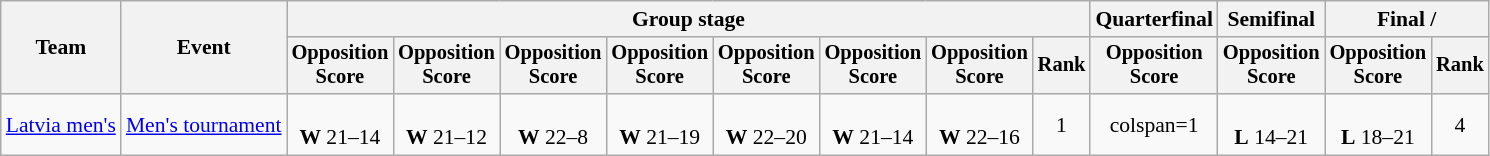<table class=wikitable style=font-size:90%;text-align:center>
<tr>
<th rowspan=2>Team</th>
<th rowspan=2>Event</th>
<th colspan=8>Group stage</th>
<th>Quarterfinal</th>
<th>Semifinal</th>
<th colspan=2>Final / </th>
</tr>
<tr style=font-size:95%>
<th>Opposition<br>Score</th>
<th>Opposition<br>Score</th>
<th>Opposition<br>Score</th>
<th>Opposition<br>Score</th>
<th>Opposition<br>Score</th>
<th>Opposition<br>Score</th>
<th>Opposition<br>Score</th>
<th>Rank</th>
<th>Opposition<br>Score</th>
<th>Opposition<br>Score</th>
<th>Opposition<br>Score</th>
<th>Rank</th>
</tr>
<tr>
<td align=left><a href='#'>Latvia men's</a></td>
<td align=left><a href='#'>Men's tournament</a></td>
<td><br><strong>W</strong> 21–14</td>
<td><br><strong>W</strong> 21–12</td>
<td><br><strong>W</strong> 22–8</td>
<td><br><strong>W</strong> 21–19</td>
<td><br><strong>W</strong> 22–20</td>
<td><br><strong>W</strong> 21–14</td>
<td><br><strong>W</strong> 22–16</td>
<td>1</td>
<td>colspan=1 </td>
<td><br><strong>L</strong> 14–21</td>
<td><br><strong>L</strong> 18–21</td>
<td>4</td>
</tr>
</table>
